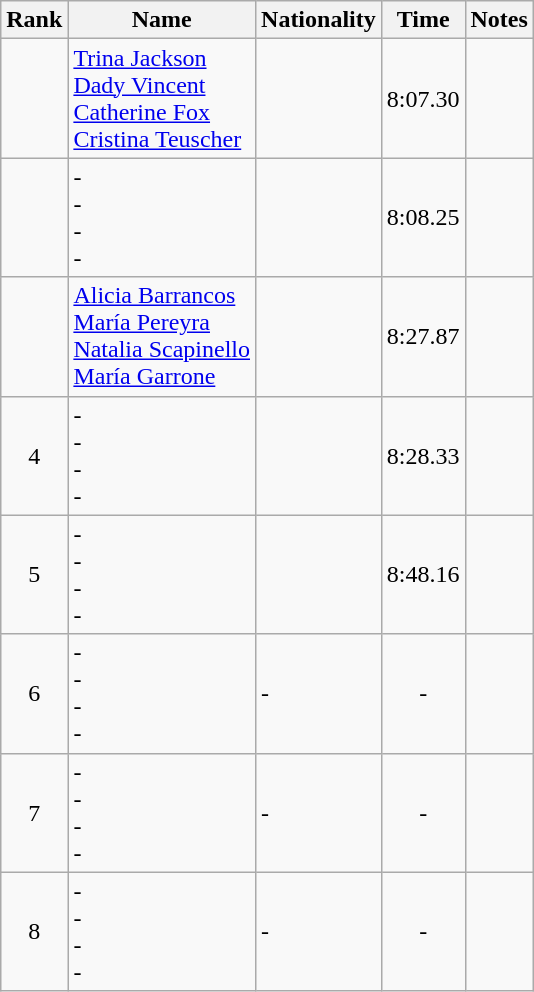<table class="wikitable sortable" style="text-align:center">
<tr>
<th>Rank</th>
<th>Name</th>
<th>Nationality</th>
<th>Time</th>
<th>Notes</th>
</tr>
<tr>
<td></td>
<td align=left><a href='#'>Trina Jackson</a> <br> <a href='#'>Dady Vincent</a> <br> <a href='#'>Catherine Fox</a> <br> <a href='#'>Cristina Teuscher</a></td>
<td align=left></td>
<td>8:07.30</td>
<td></td>
</tr>
<tr>
<td></td>
<td align=left>- <br> - <br> - <br> -</td>
<td align=left></td>
<td>8:08.25</td>
<td></td>
</tr>
<tr>
<td></td>
<td align=left><a href='#'>Alicia Barrancos</a> <br> <a href='#'>María Pereyra</a> <br> <a href='#'>Natalia Scapinello</a> <br> <a href='#'>María Garrone</a></td>
<td align=left></td>
<td>8:27.87</td>
<td></td>
</tr>
<tr>
<td>4</td>
<td align=left>- <br> - <br> - <br> -</td>
<td align=left></td>
<td>8:28.33</td>
<td></td>
</tr>
<tr>
<td>5</td>
<td align=left>- <br> - <br> - <br> -</td>
<td align=left></td>
<td>8:48.16</td>
<td></td>
</tr>
<tr>
<td>6</td>
<td align=left>- <br> - <br> - <br> -</td>
<td align=left>-</td>
<td>-</td>
<td></td>
</tr>
<tr>
<td>7</td>
<td align=left>- <br> - <br> - <br> -</td>
<td align=left>-</td>
<td>-</td>
<td></td>
</tr>
<tr>
<td>8</td>
<td align=left>- <br> - <br> - <br> -</td>
<td align=left>-</td>
<td>-</td>
<td></td>
</tr>
</table>
